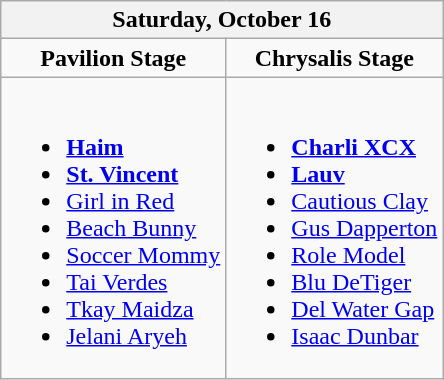<table class="wikitable">
<tr>
<th colspan="2">Saturday, October 16</th>
</tr>
<tr>
<td align="center"><strong>Pavilion Stage</strong></td>
<td align="center"><strong>Chrysalis Stage</strong></td>
</tr>
<tr>
<td><br><ul><li><strong><a href='#'>Haim</a></strong></li><li><strong><a href='#'>St. Vincent</a></strong></li><li><a href='#'>Girl in Red</a></li><li><a href='#'>Beach Bunny</a></li><li><a href='#'>Soccer Mommy</a></li><li><a href='#'>Tai Verdes</a></li><li><a href='#'>Tkay Maidza</a></li><li><a href='#'>Jelani Aryeh</a></li></ul></td>
<td><br><ul><li><strong><a href='#'>Charli XCX</a></strong></li><li><strong><a href='#'>Lauv</a></strong></li><li><a href='#'>Cautious Clay</a></li><li><a href='#'>Gus Dapperton</a></li><li><a href='#'>Role Model</a></li><li><a href='#'>Blu DeTiger</a></li><li><a href='#'>Del Water Gap</a></li><li><a href='#'>Isaac Dunbar</a></li></ul></td>
</tr>
</table>
